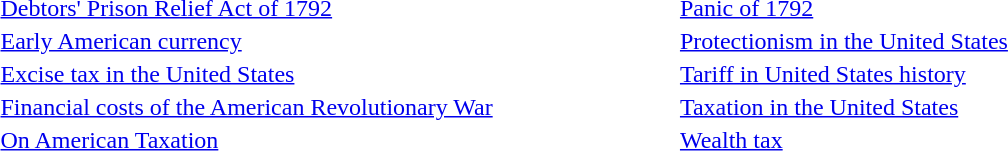<table style="width: 60%; border: none; text-align: left;">
<tr>
<td><a href='#'>Debtors' Prison Relief Act of 1792</a></td>
<td><a href='#'>Panic of 1792</a></td>
</tr>
<tr>
<td><a href='#'>Early American currency</a></td>
<td><a href='#'>Protectionism in the United States</a></td>
</tr>
<tr>
<td><a href='#'>Excise tax in the United States</a></td>
<td><a href='#'>Tariff in United States history</a></td>
</tr>
<tr>
<td><a href='#'>Financial costs of the American Revolutionary War</a></td>
<td><a href='#'>Taxation in the United States</a></td>
</tr>
<tr>
<td><a href='#'>On American Taxation</a></td>
<td><a href='#'>Wealth tax</a></td>
</tr>
</table>
